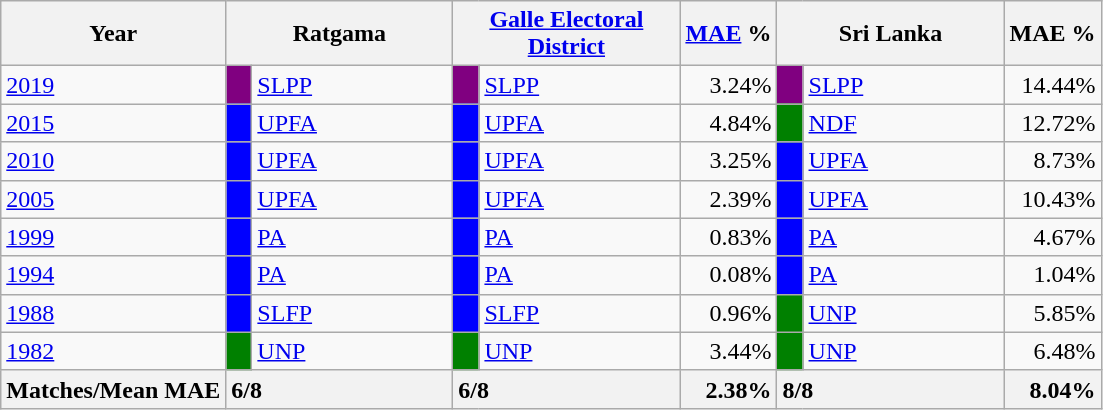<table class="wikitable">
<tr>
<th>Year</th>
<th colspan="2" width="144px">Ratgama</th>
<th colspan="2" width="144px"><a href='#'>Galle Electoral District</a></th>
<th><a href='#'>MAE</a> %</th>
<th colspan="2" width="144px">Sri Lanka</th>
<th>MAE %</th>
</tr>
<tr>
<td><a href='#'>2019</a></td>
<td style="background-color:purple;" width="10px"></td>
<td style="text-align:left;"><a href='#'>SLPP</a></td>
<td style="background-color:purple;" width="10px"></td>
<td style="text-align:left;"><a href='#'>SLPP</a></td>
<td style="text-align:right;">3.24%</td>
<td style="background-color:purple;" width="10px"></td>
<td style="text-align:left;"><a href='#'>SLPP</a></td>
<td style="text-align:right;">14.44%</td>
</tr>
<tr>
<td><a href='#'>2015</a></td>
<td style="background-color:blue;" width="10px"></td>
<td style="text-align:left;"><a href='#'>UPFA</a></td>
<td style="background-color:blue;" width="10px"></td>
<td style="text-align:left;"><a href='#'>UPFA</a></td>
<td style="text-align:right;">4.84%</td>
<td style="background-color:green;" width="10px"></td>
<td style="text-align:left;"><a href='#'>NDF</a></td>
<td style="text-align:right;">12.72%</td>
</tr>
<tr>
<td><a href='#'>2010</a></td>
<td style="background-color:blue;" width="10px"></td>
<td style="text-align:left;"><a href='#'>UPFA</a></td>
<td style="background-color:blue;" width="10px"></td>
<td style="text-align:left;"><a href='#'>UPFA</a></td>
<td style="text-align:right;">3.25%</td>
<td style="background-color:blue;" width="10px"></td>
<td style="text-align:left;"><a href='#'>UPFA</a></td>
<td style="text-align:right;">8.73%</td>
</tr>
<tr>
<td><a href='#'>2005</a></td>
<td style="background-color:blue;" width="10px"></td>
<td style="text-align:left;"><a href='#'>UPFA</a></td>
<td style="background-color:blue;" width="10px"></td>
<td style="text-align:left;"><a href='#'>UPFA</a></td>
<td style="text-align:right;">2.39%</td>
<td style="background-color:blue;" width="10px"></td>
<td style="text-align:left;"><a href='#'>UPFA</a></td>
<td style="text-align:right;">10.43%</td>
</tr>
<tr>
<td><a href='#'>1999</a></td>
<td style="background-color:blue;" width="10px"></td>
<td style="text-align:left;"><a href='#'>PA</a></td>
<td style="background-color:blue;" width="10px"></td>
<td style="text-align:left;"><a href='#'>PA</a></td>
<td style="text-align:right;">0.83%</td>
<td style="background-color:blue;" width="10px"></td>
<td style="text-align:left;"><a href='#'>PA</a></td>
<td style="text-align:right;">4.67%</td>
</tr>
<tr>
<td><a href='#'>1994</a></td>
<td style="background-color:blue;" width="10px"></td>
<td style="text-align:left;"><a href='#'>PA</a></td>
<td style="background-color:blue;" width="10px"></td>
<td style="text-align:left;"><a href='#'>PA</a></td>
<td style="text-align:right;">0.08%</td>
<td style="background-color:blue;" width="10px"></td>
<td style="text-align:left;"><a href='#'>PA</a></td>
<td style="text-align:right;">1.04%</td>
</tr>
<tr>
<td><a href='#'>1988</a></td>
<td style="background-color:blue;" width="10px"></td>
<td style="text-align:left;"><a href='#'>SLFP</a></td>
<td style="background-color:blue;" width="10px"></td>
<td style="text-align:left;"><a href='#'>SLFP</a></td>
<td style="text-align:right;">0.96%</td>
<td style="background-color:green;" width="10px"></td>
<td style="text-align:left;"><a href='#'>UNP</a></td>
<td style="text-align:right;">5.85%</td>
</tr>
<tr>
<td><a href='#'>1982</a></td>
<td style="background-color:green;" width="10px"></td>
<td style="text-align:left;"><a href='#'>UNP</a></td>
<td style="background-color:green;" width="10px"></td>
<td style="text-align:left;"><a href='#'>UNP</a></td>
<td style="text-align:right;">3.44%</td>
<td style="background-color:green;" width="10px"></td>
<td style="text-align:left;"><a href='#'>UNP</a></td>
<td style="text-align:right;">6.48%</td>
</tr>
<tr>
<th>Matches/Mean MAE</th>
<th style="text-align:left;"colspan="2" width="144px">6/8</th>
<th style="text-align:left;"colspan="2" width="144px">6/8</th>
<th style="text-align:right;">2.38%</th>
<th style="text-align:left;"colspan="2" width="144px">8/8</th>
<th style="text-align:right;">8.04%</th>
</tr>
</table>
